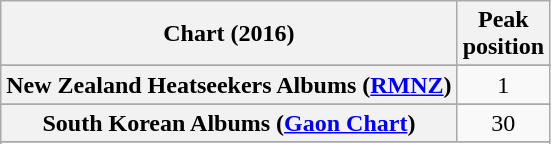<table class="wikitable sortable plainrowheaders" style="text-align:center">
<tr>
<th scope="col">Chart (2016)</th>
<th scope="col">Peak<br> position</th>
</tr>
<tr>
</tr>
<tr>
</tr>
<tr>
</tr>
<tr>
</tr>
<tr>
</tr>
<tr>
</tr>
<tr>
</tr>
<tr>
</tr>
<tr>
<th scope="row">New Zealand Heatseekers Albums (<a href='#'>RMNZ</a>)</th>
<td>1</td>
</tr>
<tr>
</tr>
<tr>
<th scope="row">South Korean Albums (<a href='#'>Gaon Chart</a>)</th>
<td>30</td>
</tr>
<tr>
</tr>
<tr>
</tr>
<tr>
</tr>
<tr>
</tr>
<tr>
</tr>
</table>
